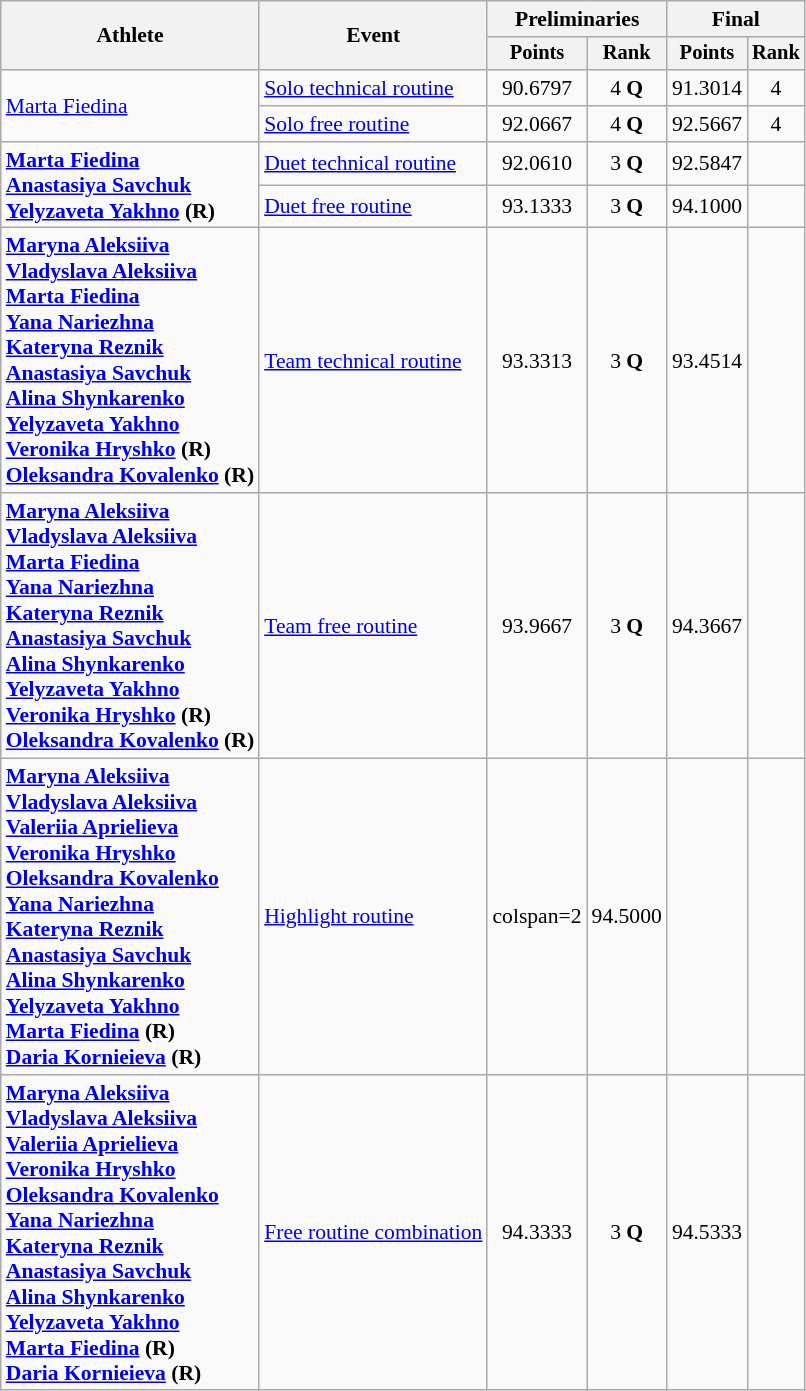<table class="wikitable" style="text-align:center; font-size:90%">
<tr>
<th rowspan=2>Athlete</th>
<th rowspan=2>Event</th>
<th colspan=2>Preliminaries</th>
<th colspan=2>Final</th>
</tr>
<tr style="font-size:95%">
<th>Points</th>
<th>Rank</th>
<th>Points</th>
<th>Rank</th>
</tr>
<tr>
<td align=left rowspan=2><a href='#'>Marta Fiedina</a></td>
<td align=left><a href='#'>Solo technical routine</a></td>
<td>90.6797</td>
<td>4 <strong>Q</strong></td>
<td>91.3014</td>
<td>4</td>
</tr>
<tr>
<td align=left><a href='#'>Solo free routine</a></td>
<td>92.0667</td>
<td>4 <strong>Q</strong></td>
<td>92.5667</td>
<td>4</td>
</tr>
<tr>
<td align=left rowspan=2><strong><a href='#'>Marta Fiedina</a><br><a href='#'>Anastasiya Savchuk</a><br><a href='#'>Yelyzaveta Yakhno</a> (R)</strong></td>
<td align=left><a href='#'>Duet technical routine</a></td>
<td>92.0610</td>
<td>3 <strong>Q</strong></td>
<td>92.5847</td>
<td></td>
</tr>
<tr>
<td align=left><a href='#'>Duet free routine</a></td>
<td>93.1333</td>
<td>3 <strong>Q</strong></td>
<td>94.1000</td>
<td></td>
</tr>
<tr>
<td align=left><strong><a href='#'>Maryna Aleksiiva</a><br><a href='#'>Vladyslava Aleksiiva</a><br><a href='#'>Marta Fiedina</a><br><a href='#'>Yana Nariezhna</a><br><a href='#'>Kateryna Reznik</a><br><a href='#'>Anastasiya Savchuk</a><br><a href='#'>Alina Shynkarenko</a><br><a href='#'>Yelyzaveta Yakhno</a><br><a href='#'>Veronika Hryshko</a> (R)<br><a href='#'>Oleksandra Kovalenko</a> (R)</strong></td>
<td align=left><a href='#'>Team technical routine</a></td>
<td>93.3313</td>
<td>3 <strong>Q</strong></td>
<td>93.4514</td>
<td></td>
</tr>
<tr>
<td align=left><strong><a href='#'>Maryna Aleksiiva</a><br><a href='#'>Vladyslava Aleksiiva</a><br><a href='#'>Marta Fiedina</a><br><a href='#'>Yana Nariezhna</a><br><a href='#'>Kateryna Reznik</a><br><a href='#'>Anastasiya Savchuk</a><br><a href='#'>Alina Shynkarenko</a><br><a href='#'>Yelyzaveta Yakhno</a><br><a href='#'>Veronika Hryshko</a> (R)<br><a href='#'>Oleksandra Kovalenko</a> (R)</strong></td>
<td align=left><a href='#'>Team free routine</a></td>
<td>93.9667</td>
<td>3 <strong>Q</strong></td>
<td>94.3667</td>
<td></td>
</tr>
<tr align=center>
<td align=left><strong><a href='#'>Maryna Aleksiiva</a><br><a href='#'>Vladyslava Aleksiiva</a><br><a href='#'>Valeriia Aprielieva</a><br><a href='#'>Veronika Hryshko</a><br><a href='#'>Oleksandra Kovalenko</a><br><a href='#'>Yana Nariezhna</a><br><a href='#'>Kateryna Reznik</a><br><a href='#'>Anastasiya Savchuk</a><br><a href='#'>Alina Shynkarenko</a><br><a href='#'>Yelyzaveta Yakhno</a><br><a href='#'>Marta Fiedina</a> (R)<br><a href='#'>Daria Kornieieva</a> (R)</strong></td>
<td align=left><a href='#'>Highlight routine</a></td>
<td>colspan=2 </td>
<td>94.5000</td>
<td></td>
</tr>
<tr>
<td align=left><strong><a href='#'>Maryna Aleksiiva</a><br><a href='#'>Vladyslava Aleksiiva</a><br><a href='#'>Valeriia Aprielieva</a><br><a href='#'>Veronika Hryshko</a><br><a href='#'>Oleksandra Kovalenko</a><br><a href='#'>Yana Nariezhna</a><br><a href='#'>Kateryna Reznik</a><br><a href='#'>Anastasiya Savchuk</a><br><a href='#'>Alina Shynkarenko</a><br><a href='#'>Yelyzaveta Yakhno</a><br><a href='#'>Marta Fiedina</a> (R)<br><a href='#'>Daria Kornieieva</a> (R)</strong></td>
<td align=left><a href='#'>Free routine combination</a></td>
<td>94.3333</td>
<td>3 <strong>Q</strong></td>
<td>94.5333</td>
<td></td>
</tr>
</table>
